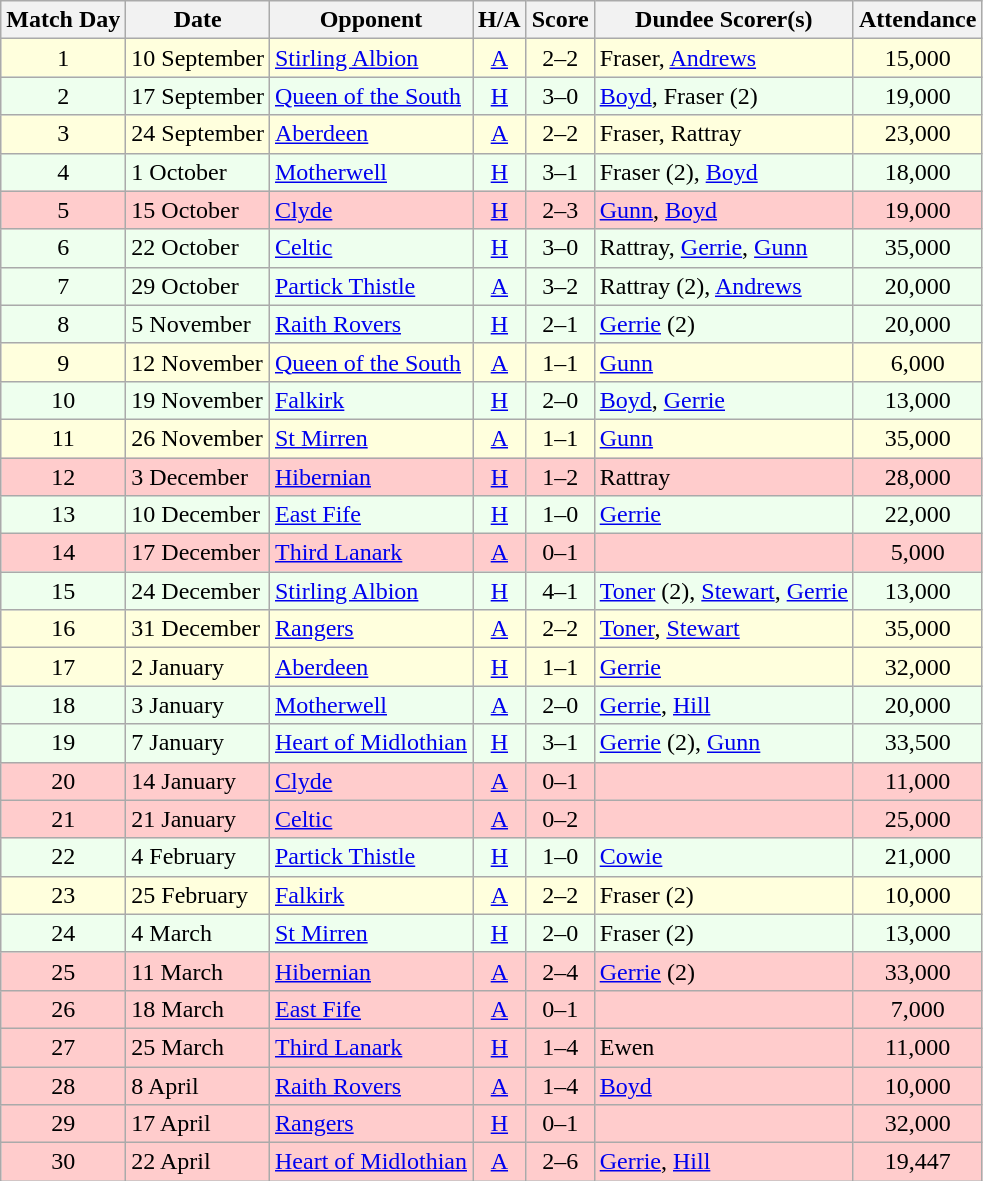<table class="wikitable" style="text-align:center">
<tr>
<th>Match Day</th>
<th>Date</th>
<th>Opponent</th>
<th>H/A</th>
<th>Score</th>
<th>Dundee Scorer(s)</th>
<th>Attendance</th>
</tr>
<tr bgcolor="#FFFFDD">
<td>1</td>
<td align="left">10 September</td>
<td align="left"><a href='#'>Stirling Albion</a></td>
<td><a href='#'>A</a></td>
<td>2–2</td>
<td align="left">Fraser, <a href='#'>Andrews</a></td>
<td>15,000</td>
</tr>
<tr bgcolor="#EEFFEE">
<td>2</td>
<td align="left">17 September</td>
<td align="left"><a href='#'>Queen of the South</a></td>
<td><a href='#'>H</a></td>
<td>3–0</td>
<td align="left"><a href='#'>Boyd</a>, Fraser (2)</td>
<td>19,000</td>
</tr>
<tr bgcolor="#FFFFDD">
<td>3</td>
<td align="left">24 September</td>
<td align="left"><a href='#'>Aberdeen</a></td>
<td><a href='#'>A</a></td>
<td>2–2</td>
<td align="left">Fraser, Rattray</td>
<td>23,000</td>
</tr>
<tr bgcolor="#EEFFEE">
<td>4</td>
<td align="left">1 October</td>
<td align="left"><a href='#'>Motherwell</a></td>
<td><a href='#'>H</a></td>
<td>3–1</td>
<td align="left">Fraser (2), <a href='#'>Boyd</a></td>
<td>18,000</td>
</tr>
<tr bgcolor="#FFCCCC">
<td>5</td>
<td align="left">15 October</td>
<td align="left"><a href='#'>Clyde</a></td>
<td><a href='#'>H</a></td>
<td>2–3</td>
<td align="left"><a href='#'>Gunn</a>, <a href='#'>Boyd</a></td>
<td>19,000</td>
</tr>
<tr bgcolor="#EEFFEE">
<td>6</td>
<td align="left">22 October</td>
<td align="left"><a href='#'>Celtic</a></td>
<td><a href='#'>H</a></td>
<td>3–0</td>
<td align="left">Rattray, <a href='#'>Gerrie</a>, <a href='#'>Gunn</a></td>
<td>35,000</td>
</tr>
<tr bgcolor="#EEFFEE">
<td>7</td>
<td align="left">29 October</td>
<td align="left"><a href='#'>Partick Thistle</a></td>
<td><a href='#'>A</a></td>
<td>3–2</td>
<td align="left">Rattray (2), <a href='#'>Andrews</a></td>
<td>20,000</td>
</tr>
<tr bgcolor="#EEFFEE">
<td>8</td>
<td align="left">5 November</td>
<td align="left"><a href='#'>Raith Rovers</a></td>
<td><a href='#'>H</a></td>
<td>2–1</td>
<td align="left"><a href='#'>Gerrie</a> (2)</td>
<td>20,000</td>
</tr>
<tr bgcolor="#FFFFDD">
<td>9</td>
<td align="left">12 November</td>
<td align="left"><a href='#'>Queen of the South</a></td>
<td><a href='#'>A</a></td>
<td>1–1</td>
<td align="left"><a href='#'>Gunn</a></td>
<td>6,000</td>
</tr>
<tr bgcolor="#EEFFEE">
<td>10</td>
<td align="left">19 November</td>
<td align="left"><a href='#'>Falkirk</a></td>
<td><a href='#'>H</a></td>
<td>2–0</td>
<td align="left"><a href='#'>Boyd</a>, <a href='#'>Gerrie</a></td>
<td>13,000</td>
</tr>
<tr bgcolor="#FFFFDD">
<td>11</td>
<td align="left">26 November</td>
<td align="left"><a href='#'>St Mirren</a></td>
<td><a href='#'>A</a></td>
<td>1–1</td>
<td align="left"><a href='#'>Gunn</a></td>
<td>35,000</td>
</tr>
<tr bgcolor="#FFCCCC">
<td>12</td>
<td align="left">3 December</td>
<td align="left"><a href='#'>Hibernian</a></td>
<td><a href='#'>H</a></td>
<td>1–2</td>
<td align="left">Rattray</td>
<td>28,000</td>
</tr>
<tr bgcolor="#EEFFEE">
<td>13</td>
<td align="left">10 December</td>
<td align="left"><a href='#'>East Fife</a></td>
<td><a href='#'>H</a></td>
<td>1–0</td>
<td align="left"><a href='#'>Gerrie</a></td>
<td>22,000</td>
</tr>
<tr bgcolor="#FFCCCC">
<td>14</td>
<td align="left">17 December</td>
<td align="left"><a href='#'>Third Lanark</a></td>
<td><a href='#'>A</a></td>
<td>0–1</td>
<td align="left"></td>
<td>5,000</td>
</tr>
<tr bgcolor="#EEFFEE">
<td>15</td>
<td align="left">24 December</td>
<td align="left"><a href='#'>Stirling Albion</a></td>
<td><a href='#'>H</a></td>
<td>4–1</td>
<td align="left"><a href='#'>Toner</a> (2), <a href='#'>Stewart</a>, <a href='#'>Gerrie</a></td>
<td>13,000</td>
</tr>
<tr bgcolor="#FFFFDD">
<td>16</td>
<td align="left">31 December</td>
<td align="left"><a href='#'>Rangers</a></td>
<td><a href='#'>A</a></td>
<td>2–2</td>
<td align="left"><a href='#'>Toner</a>, <a href='#'>Stewart</a></td>
<td>35,000</td>
</tr>
<tr bgcolor="#FFFFDD">
<td>17</td>
<td align="left">2 January</td>
<td align="left"><a href='#'>Aberdeen</a></td>
<td><a href='#'>H</a></td>
<td>1–1</td>
<td align="left"><a href='#'>Gerrie</a></td>
<td>32,000</td>
</tr>
<tr bgcolor="#EEFFEE">
<td>18</td>
<td align="left">3 January</td>
<td align="left"><a href='#'>Motherwell</a></td>
<td><a href='#'>A</a></td>
<td>2–0</td>
<td align="left"><a href='#'>Gerrie</a>, <a href='#'>Hill</a></td>
<td>20,000</td>
</tr>
<tr bgcolor="#EEFFEE">
<td>19</td>
<td align="left">7 January</td>
<td align="left"><a href='#'>Heart of Midlothian</a></td>
<td><a href='#'>H</a></td>
<td>3–1</td>
<td align="left"><a href='#'>Gerrie</a> (2), <a href='#'>Gunn</a></td>
<td>33,500</td>
</tr>
<tr bgcolor="#FFCCCC">
<td>20</td>
<td align="left">14 January</td>
<td align="left"><a href='#'>Clyde</a></td>
<td><a href='#'>A</a></td>
<td>0–1</td>
<td align="left"></td>
<td>11,000</td>
</tr>
<tr bgcolor="#FFCCCC">
<td>21</td>
<td align="left">21 January</td>
<td align="left"><a href='#'>Celtic</a></td>
<td><a href='#'>A</a></td>
<td>0–2</td>
<td align="left"></td>
<td>25,000</td>
</tr>
<tr bgcolor="#EEFFEE">
<td>22</td>
<td align="left">4 February</td>
<td align="left"><a href='#'>Partick Thistle</a></td>
<td><a href='#'>H</a></td>
<td>1–0</td>
<td align="left"><a href='#'>Cowie</a></td>
<td>21,000</td>
</tr>
<tr bgcolor="#FFFFDD">
<td>23</td>
<td align="left">25 February</td>
<td align="left"><a href='#'>Falkirk</a></td>
<td><a href='#'>A</a></td>
<td>2–2</td>
<td align="left">Fraser (2)</td>
<td>10,000</td>
</tr>
<tr bgcolor="#EEFFEE">
<td>24</td>
<td align="left">4 March</td>
<td align="left"><a href='#'>St Mirren</a></td>
<td><a href='#'>H</a></td>
<td>2–0</td>
<td align="left">Fraser (2)</td>
<td>13,000</td>
</tr>
<tr bgcolor="#FFCCCC">
<td>25</td>
<td align="left">11 March</td>
<td align="left"><a href='#'>Hibernian</a></td>
<td><a href='#'>A</a></td>
<td>2–4</td>
<td align="left"><a href='#'>Gerrie</a> (2)</td>
<td>33,000</td>
</tr>
<tr bgcolor="#FFCCCC">
<td>26</td>
<td align="left">18 March</td>
<td align="left"><a href='#'>East Fife</a></td>
<td><a href='#'>A</a></td>
<td>0–1</td>
<td align="left"></td>
<td>7,000</td>
</tr>
<tr bgcolor="#FFCCCC">
<td>27</td>
<td align="left">25 March</td>
<td align="left"><a href='#'>Third Lanark</a></td>
<td><a href='#'>H</a></td>
<td>1–4</td>
<td align="left">Ewen</td>
<td>11,000</td>
</tr>
<tr bgcolor="#FFCCCC">
<td>28</td>
<td align="left">8 April</td>
<td align="left"><a href='#'>Raith Rovers</a></td>
<td><a href='#'>A</a></td>
<td>1–4</td>
<td align="left"><a href='#'>Boyd</a></td>
<td>10,000</td>
</tr>
<tr bgcolor="#FFCCCC">
<td>29</td>
<td align="left">17 April</td>
<td align="left"><a href='#'>Rangers</a></td>
<td><a href='#'>H</a></td>
<td>0–1</td>
<td align="left"></td>
<td>32,000</td>
</tr>
<tr bgcolor="#FFCCCC">
<td>30</td>
<td align="left">22 April</td>
<td align="left"><a href='#'>Heart of Midlothian</a></td>
<td><a href='#'>A</a></td>
<td>2–6</td>
<td align="left"><a href='#'>Gerrie</a>, <a href='#'>Hill</a></td>
<td>19,447</td>
</tr>
</table>
